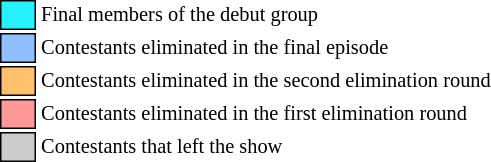<table class="toccolours" style="font-size: 85%; white-space: nowrap;">
<tr>
<td style="background:#28F2FF; border: 1px solid black;">      </td>
<td>Final members of the debut group</td>
</tr>
<tr>
<td style="background:#90C0FF; border: 1px solid black;">      </td>
<td>Contestants eliminated in the final episode</td>
</tr>
<tr>
<td style="background:#FFC06F; border: 1px solid black;">      </td>
<td>Contestants eliminated in the second elimination round</td>
</tr>
<tr>
<td style="background:#FF9999; border: 1px solid black;">      </td>
<td>Contestants eliminated in the first elimination round</td>
</tr>
<tr>
<td style="background:#CCCCCC; border: 1px solid black;">      </td>
<td>Contestants that left the show</td>
</tr>
</table>
